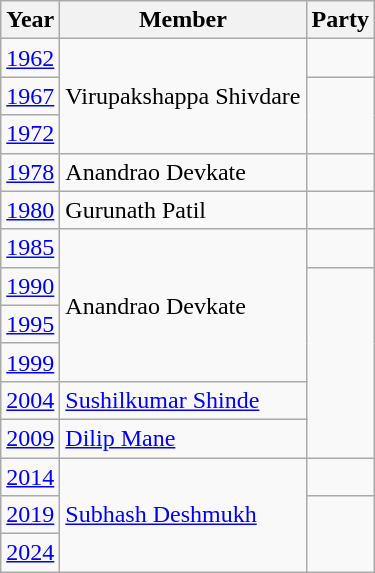<table class="wikitable">
<tr>
<th>Year</th>
<th>Member</th>
<th colspan="2">Party</th>
</tr>
<tr>
<td><a href='#'>1962</a></td>
<td rowspan="3">Virupakshappa Shivdare</td>
<td></td>
</tr>
<tr>
<td><a href='#'>1967</a></td>
</tr>
<tr>
<td><a href='#'>1972</a></td>
</tr>
<tr>
<td><a href='#'>1978</a></td>
<td>Anandrao Devkate</td>
<td></td>
</tr>
<tr>
<td><a href='#'>1980</a></td>
<td>Gurunath Patil</td>
<td></td>
</tr>
<tr>
<td><a href='#'>1985</a></td>
<td rowspan="4">Anandrao Devkate</td>
<td></td>
</tr>
<tr>
<td><a href='#'>1990</a></td>
</tr>
<tr>
<td><a href='#'>1995</a></td>
</tr>
<tr>
<td><a href='#'>1999</a></td>
</tr>
<tr>
<td><a href='#'>2004</a></td>
<td><a href='#'>Sushilkumar Shinde</a></td>
</tr>
<tr>
<td><a href='#'>2009</a></td>
<td><a href='#'>Dilip Mane</a></td>
</tr>
<tr>
<td><a href='#'>2014</a></td>
<td rowspan="3"><a href='#'>Subhash Deshmukh</a></td>
<td></td>
</tr>
<tr>
<td><a href='#'>2019</a></td>
</tr>
<tr>
<td><a href='#'>2024</a></td>
</tr>
</table>
